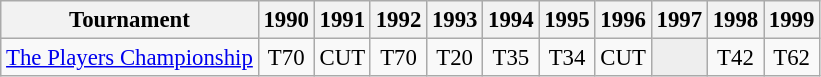<table class="wikitable" style="font-size:95%;text-align:center;">
<tr>
<th>Tournament</th>
<th>1990</th>
<th>1991</th>
<th>1992</th>
<th>1993</th>
<th>1994</th>
<th>1995</th>
<th>1996</th>
<th>1997</th>
<th>1998</th>
<th>1999</th>
</tr>
<tr>
<td align=left><a href='#'>The Players Championship</a></td>
<td>T70</td>
<td>CUT</td>
<td>T70</td>
<td>T20</td>
<td>T35</td>
<td>T34</td>
<td>CUT</td>
<td style="background:#eeeeee;"></td>
<td>T42</td>
<td>T62</td>
</tr>
</table>
